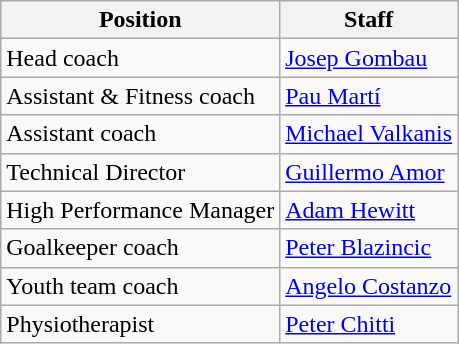<table class="wikitable">
<tr>
<th>Position</th>
<th>Staff</th>
</tr>
<tr>
<td>Head coach</td>
<td> <a href='#'>Josep Gombau</a></td>
</tr>
<tr>
<td>Assistant & Fitness coach</td>
<td> <a href='#'>Pau Martí</a></td>
</tr>
<tr>
<td>Assistant coach</td>
<td> <a href='#'>Michael Valkanis</a></td>
</tr>
<tr>
<td>Technical Director</td>
<td> <a href='#'>Guillermo Amor</a></td>
</tr>
<tr>
<td>High Performance Manager</td>
<td> <a href='#'>Adam Hewitt</a></td>
</tr>
<tr>
<td>Goalkeeper coach</td>
<td> <a href='#'>Peter Blazincic</a></td>
</tr>
<tr>
<td>Youth team coach</td>
<td> <a href='#'>Angelo Costanzo</a></td>
</tr>
<tr>
<td>Physiotherapist</td>
<td> <a href='#'>Peter Chitti</a></td>
</tr>
</table>
